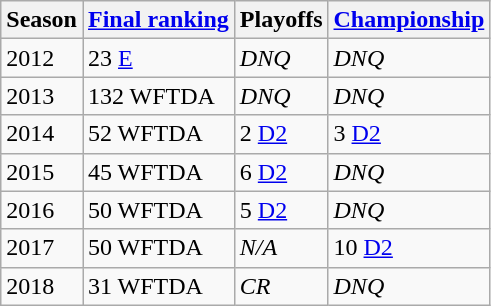<table class="wikitable sortable">
<tr>
<th>Season</th>
<th><a href='#'>Final ranking</a></th>
<th>Playoffs</th>
<th><a href='#'>Championship</a></th>
</tr>
<tr>
<td>2012</td>
<td>23 <a href='#'>E</a></td>
<td><em>DNQ</em></td>
<td><em>DNQ</em></td>
</tr>
<tr>
<td>2013</td>
<td>132 WFTDA</td>
<td><em>DNQ</em></td>
<td><em>DNQ</em></td>
</tr>
<tr>
<td>2014</td>
<td>52 WFTDA</td>
<td>2 <a href='#'>D2</a></td>
<td>3 <a href='#'>D2</a></td>
</tr>
<tr>
<td>2015</td>
<td>45 WFTDA</td>
<td>6 <a href='#'>D2</a></td>
<td><em>DNQ</em></td>
</tr>
<tr>
<td>2016</td>
<td>50 WFTDA</td>
<td>5 <a href='#'>D2</a></td>
<td><em>DNQ</em></td>
</tr>
<tr>
<td>2017</td>
<td>50 WFTDA</td>
<td><em>N/A</em></td>
<td>10 <a href='#'>D2</a></td>
</tr>
<tr>
<td>2018</td>
<td>31 WFTDA</td>
<td><em>CR</em></td>
<td><em>DNQ</em></td>
</tr>
</table>
